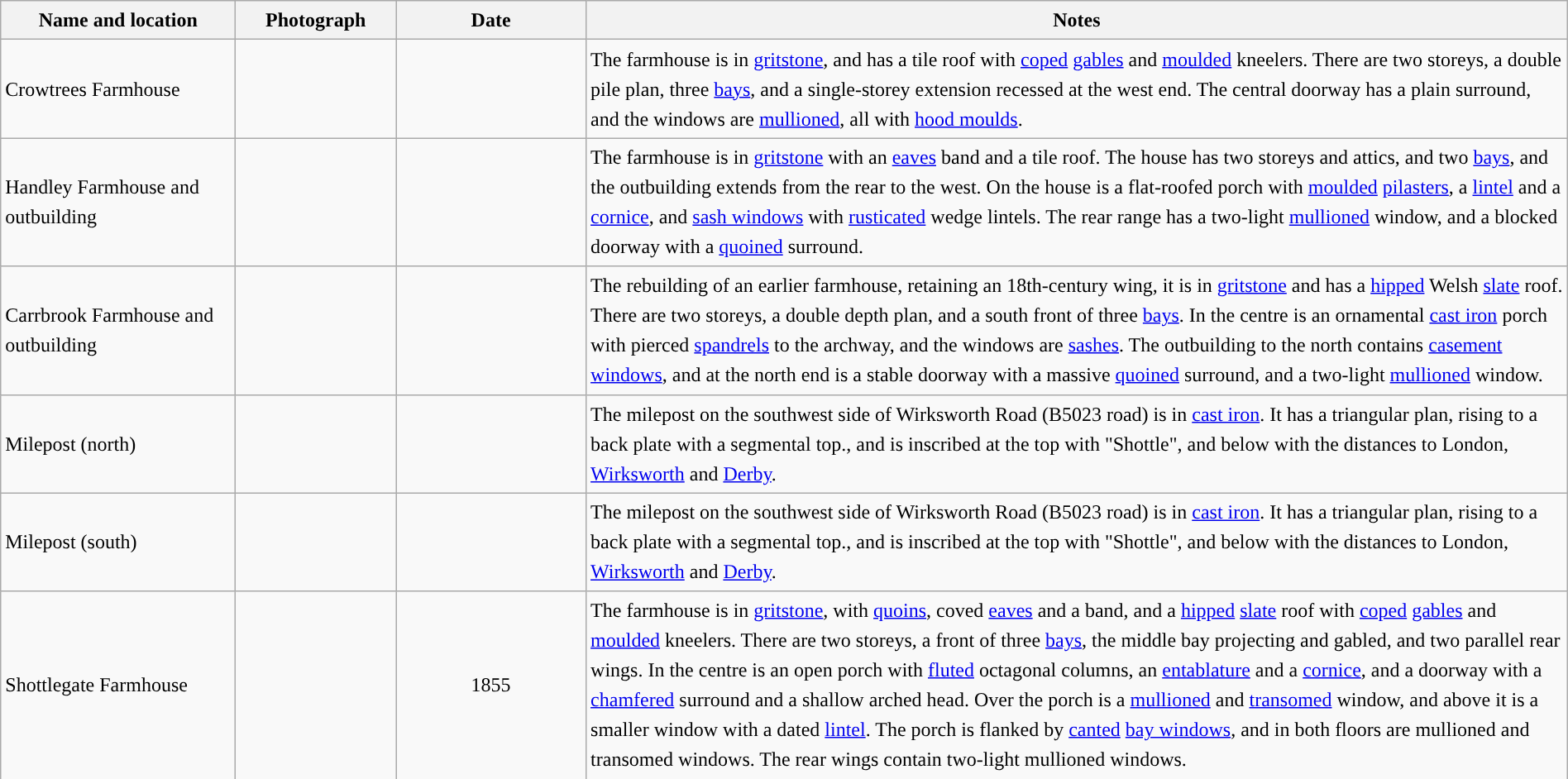<table class="wikitable sortable plainrowheaders" style="width:100%;border:0px;text-align:left;line-height:150%;">
<tr>
<th scope="col"  style="width:150px">Name and location</th>
<th scope="col"  style="width:100px" class="unsortable">Photograph</th>
<th scope="col"  style="width:120px">Date</th>
<th scope="col"  style="width:650px" class="unsortable">Notes</th>
</tr>
<tr>
<td>Crowtrees Farmhouse<br><small></small></td>
<td></td>
<td align="center"></td>
<td>The farmhouse is in <a href='#'>gritstone</a>, and has a tile roof with <a href='#'>coped</a> <a href='#'>gables</a> and <a href='#'>moulded</a> kneelers.  There are two storeys, a double pile plan, three <a href='#'>bays</a>, and a single-storey extension recessed at the west end.  The central doorway has a plain surround, and the windows are <a href='#'>mullioned</a>, all with <a href='#'>hood moulds</a>.</td>
</tr>
<tr>
<td>Handley Farmhouse and outbuilding<br><small></small></td>
<td></td>
<td align="center"></td>
<td>The farmhouse is in <a href='#'>gritstone</a> with an <a href='#'>eaves</a> band and a tile roof.  The house has two storeys and attics, and two <a href='#'>bays</a>, and the outbuilding extends from the rear to the west. On the house is a flat-roofed porch with <a href='#'>moulded</a> <a href='#'>pilasters</a>, a <a href='#'>lintel</a> and a <a href='#'>cornice</a>, and <a href='#'>sash windows</a> with <a href='#'>rusticated</a> wedge lintels.  The rear range has a two-light <a href='#'>mullioned</a> window, and a blocked doorway with a <a href='#'>quoined</a> surround.</td>
</tr>
<tr>
<td>Carrbrook Farmhouse and outbuilding<br><small></small></td>
<td></td>
<td align="center"></td>
<td>The rebuilding of an earlier farmhouse, retaining an 18th-century wing, it is in <a href='#'>gritstone</a> and has a <a href='#'>hipped</a> Welsh <a href='#'>slate</a> roof.  There are two storeys, a double depth plan, and a south front of three <a href='#'>bays</a>.  In the centre is an ornamental <a href='#'>cast iron</a> porch with pierced <a href='#'>spandrels</a> to the archway, and the windows are <a href='#'>sashes</a>.  The outbuilding to the north contains <a href='#'>casement windows</a>, and at the north end is a stable doorway with a massive <a href='#'>quoined</a> surround, and a two-light <a href='#'>mullioned</a> window.</td>
</tr>
<tr>
<td>Milepost (north)<br><small></small></td>
<td></td>
<td align="center"></td>
<td>The milepost on the southwest side of Wirksworth Road (B5023 road) is in <a href='#'>cast iron</a>.  It has a triangular plan, rising to a back plate with a segmental top., and is inscribed at the top with "Shottle", and below with the distances to London, <a href='#'>Wirksworth</a> and <a href='#'>Derby</a>.</td>
</tr>
<tr>
<td>Milepost (south)<br><small></small></td>
<td></td>
<td align="center"></td>
<td>The milepost on the southwest side of Wirksworth Road (B5023 road) is in <a href='#'>cast iron</a>.  It has a triangular plan, rising to a back plate with a segmental top., and is inscribed at the top with "Shottle", and below with the distances to London, <a href='#'>Wirksworth</a> and <a href='#'>Derby</a>.</td>
</tr>
<tr>
<td>Shottlegate Farmhouse<br><small></small></td>
<td></td>
<td align="center">1855</td>
<td>The farmhouse is in <a href='#'>gritstone</a>, with <a href='#'>quoins</a>, coved <a href='#'>eaves</a> and a band, and a <a href='#'>hipped</a> <a href='#'>slate</a> roof with <a href='#'>coped</a> <a href='#'>gables</a> and <a href='#'>moulded</a> kneelers.  There are two storeys, a front of three <a href='#'>bays</a>, the middle bay projecting and gabled, and two parallel rear wings.  In the centre is an open porch with <a href='#'>fluted</a> octagonal columns, an <a href='#'>entablature</a> and a <a href='#'>cornice</a>, and a doorway with a <a href='#'>chamfered</a> surround and a shallow arched head.  Over the porch is a <a href='#'>mullioned</a> and <a href='#'>transomed</a> window, and above it is a smaller window with a dated <a href='#'>lintel</a>.  The porch is flanked by <a href='#'>canted</a> <a href='#'>bay windows</a>, and in both floors are mullioned and transomed windows.  The rear wings contain two-light mullioned windows.</td>
</tr>
<tr>
</tr>
</table>
